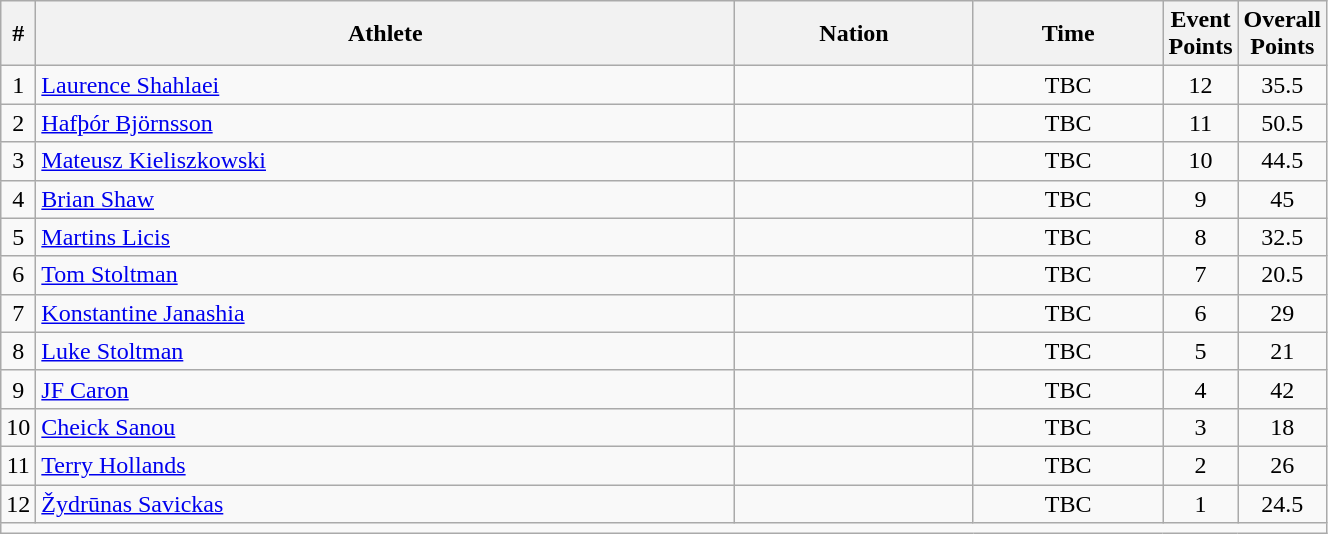<table class="wikitable sortable" style="text-align:center;width: 70%;">
<tr>
<th scope="col" style="width: 10px;">#</th>
<th scope="col">Athlete</th>
<th scope="col">Nation</th>
<th scope="col">Time</th>
<th scope="col" style="width: 10px;">Event Points</th>
<th scope="col" style="width: 10px;">Overall Points</th>
</tr>
<tr>
<td>1</td>
<td align=left><a href='#'>Laurence Shahlaei</a></td>
<td align=left></td>
<td>TBC</td>
<td>12</td>
<td>35.5</td>
</tr>
<tr>
<td>2</td>
<td align=left><a href='#'>Hafþór Björnsson</a></td>
<td align=left></td>
<td>TBC</td>
<td>11</td>
<td>50.5</td>
</tr>
<tr>
<td>3</td>
<td align=left><a href='#'>Mateusz Kieliszkowski</a></td>
<td align=left></td>
<td>TBC</td>
<td>10</td>
<td>44.5</td>
</tr>
<tr>
<td>4</td>
<td align=left><a href='#'>Brian Shaw</a></td>
<td align=left></td>
<td>TBC</td>
<td>9</td>
<td>45</td>
</tr>
<tr>
<td>5</td>
<td align=left><a href='#'>Martins Licis</a></td>
<td align=left></td>
<td>TBC</td>
<td>8</td>
<td>32.5</td>
</tr>
<tr>
<td>6</td>
<td align=left><a href='#'>Tom Stoltman</a></td>
<td align=left></td>
<td>TBC</td>
<td>7</td>
<td>20.5</td>
</tr>
<tr>
<td>7</td>
<td align=left><a href='#'>Konstantine Janashia</a></td>
<td align=left></td>
<td>TBC</td>
<td>6</td>
<td>29</td>
</tr>
<tr>
<td>8</td>
<td align=left><a href='#'>Luke Stoltman</a></td>
<td align=left></td>
<td>TBC</td>
<td>5</td>
<td>21</td>
</tr>
<tr>
<td>9</td>
<td align=left><a href='#'>JF Caron</a></td>
<td align=left></td>
<td>TBC</td>
<td>4</td>
<td>42</td>
</tr>
<tr>
<td>10</td>
<td align=left><a href='#'>Cheick Sanou</a></td>
<td align=left></td>
<td>TBC</td>
<td>3</td>
<td>18</td>
</tr>
<tr>
<td>11</td>
<td align=left><a href='#'>Terry Hollands</a></td>
<td align=left></td>
<td>TBC</td>
<td>2</td>
<td>26</td>
</tr>
<tr>
<td>12</td>
<td align=left><a href='#'>Žydrūnas Savickas</a></td>
<td align=left></td>
<td>TBC</td>
<td>1</td>
<td>24.5</td>
</tr>
<tr class="sortbottom">
<td colspan="6"></td>
</tr>
</table>
